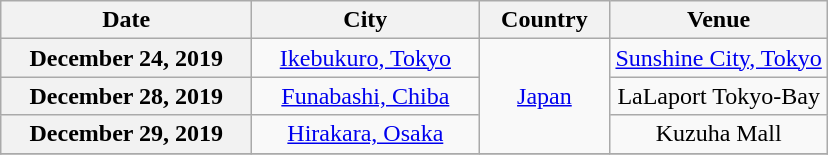<table class="wikitable plainrowheaders" style="text-align:center;">
<tr>
<th scope="col" style="width:10em;">Date</th>
<th scope="col" style="width:9em;">City</th>
<th scope="col" style="width:5em;">Country</th>
<th scope="col">Venue</th>
</tr>
<tr>
<th scope="row" style="text-align:center;">December 24, 2019</th>
<td><a href='#'>Ikebukuro, Tokyo</a></td>
<td rowspan="3"><a href='#'>Japan</a></td>
<td><a href='#'>Sunshine City, Tokyo</a></td>
</tr>
<tr>
<th scope="row" style="text-align:center;">December 28, 2019</th>
<td><a href='#'>Funabashi, Chiba</a></td>
<td>LaLaport Tokyo-Bay</td>
</tr>
<tr>
<th scope="row" style="text-align:center;">December 29, 2019</th>
<td><a href='#'>Hirakara, Osaka</a></td>
<td>Kuzuha Mall</td>
</tr>
<tr>
</tr>
</table>
